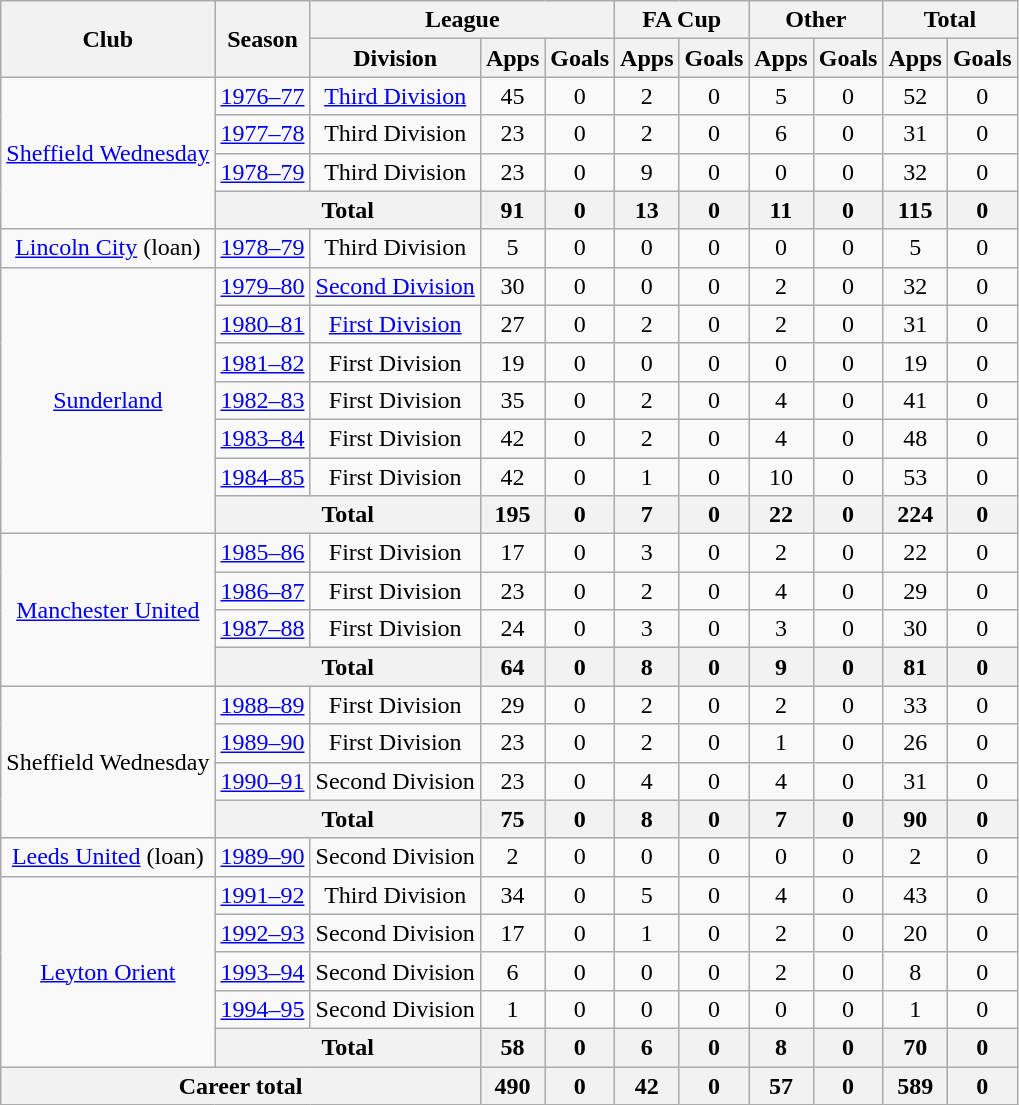<table class="wikitable" style="text-align: center;">
<tr>
<th rowspan="2">Club</th>
<th rowspan="2">Season</th>
<th colspan="3">League</th>
<th colspan="2">FA Cup</th>
<th colspan="2">Other</th>
<th colspan="2">Total</th>
</tr>
<tr>
<th>Division</th>
<th>Apps</th>
<th>Goals</th>
<th>Apps</th>
<th>Goals</th>
<th>Apps</th>
<th>Goals</th>
<th>Apps</th>
<th>Goals</th>
</tr>
<tr>
<td rowspan="4"><a href='#'>Sheffield Wednesday</a></td>
<td><a href='#'>1976–77</a></td>
<td><a href='#'>Third Division</a></td>
<td>45</td>
<td>0</td>
<td>2</td>
<td>0</td>
<td>5</td>
<td>0</td>
<td>52</td>
<td>0</td>
</tr>
<tr>
<td><a href='#'>1977–78</a></td>
<td>Third Division</td>
<td>23</td>
<td>0</td>
<td>2</td>
<td>0</td>
<td>6</td>
<td>0</td>
<td>31</td>
<td>0</td>
</tr>
<tr>
<td><a href='#'>1978–79</a></td>
<td>Third Division</td>
<td>23</td>
<td>0</td>
<td>9</td>
<td>0</td>
<td>0</td>
<td>0</td>
<td>32</td>
<td>0</td>
</tr>
<tr>
<th colspan="2">Total</th>
<th>91</th>
<th>0</th>
<th>13</th>
<th>0</th>
<th>11</th>
<th>0</th>
<th>115</th>
<th>0</th>
</tr>
<tr>
<td><a href='#'>Lincoln City</a> (loan)</td>
<td><a href='#'>1978–79</a></td>
<td>Third Division</td>
<td>5</td>
<td>0</td>
<td>0</td>
<td>0</td>
<td>0</td>
<td>0</td>
<td>5</td>
<td>0</td>
</tr>
<tr>
<td rowspan="7"><a href='#'>Sunderland</a></td>
<td><a href='#'>1979–80</a></td>
<td><a href='#'>Second Division</a></td>
<td>30</td>
<td>0</td>
<td>0</td>
<td>0</td>
<td>2</td>
<td>0</td>
<td>32</td>
<td>0</td>
</tr>
<tr>
<td><a href='#'>1980–81</a></td>
<td><a href='#'>First Division</a></td>
<td>27</td>
<td>0</td>
<td>2</td>
<td>0</td>
<td>2</td>
<td>0</td>
<td>31</td>
<td>0</td>
</tr>
<tr>
<td><a href='#'>1981–82</a></td>
<td>First Division</td>
<td>19</td>
<td>0</td>
<td>0</td>
<td>0</td>
<td>0</td>
<td>0</td>
<td>19</td>
<td>0</td>
</tr>
<tr>
<td><a href='#'>1982–83</a></td>
<td>First Division</td>
<td>35</td>
<td>0</td>
<td>2</td>
<td>0</td>
<td>4</td>
<td>0</td>
<td>41</td>
<td>0</td>
</tr>
<tr>
<td><a href='#'>1983–84</a></td>
<td>First Division</td>
<td>42</td>
<td>0</td>
<td>2</td>
<td>0</td>
<td>4</td>
<td>0</td>
<td>48</td>
<td>0</td>
</tr>
<tr>
<td><a href='#'>1984–85</a></td>
<td>First Division</td>
<td>42</td>
<td>0</td>
<td>1</td>
<td>0</td>
<td>10</td>
<td>0</td>
<td>53</td>
<td>0</td>
</tr>
<tr>
<th colspan="2">Total</th>
<th>195</th>
<th>0</th>
<th>7</th>
<th>0</th>
<th>22</th>
<th>0</th>
<th>224</th>
<th>0</th>
</tr>
<tr>
<td rowspan="4"><a href='#'>Manchester United</a></td>
<td><a href='#'>1985–86</a></td>
<td>First Division</td>
<td>17</td>
<td>0</td>
<td>3</td>
<td>0</td>
<td>2</td>
<td>0</td>
<td>22</td>
<td>0</td>
</tr>
<tr>
<td><a href='#'>1986–87</a></td>
<td>First Division</td>
<td>23</td>
<td>0</td>
<td>2</td>
<td>0</td>
<td>4</td>
<td>0</td>
<td>29</td>
<td>0</td>
</tr>
<tr>
<td><a href='#'>1987–88</a></td>
<td>First Division</td>
<td>24</td>
<td>0</td>
<td>3</td>
<td>0</td>
<td>3</td>
<td>0</td>
<td>30</td>
<td>0</td>
</tr>
<tr>
<th colspan="2">Total</th>
<th>64</th>
<th>0</th>
<th>8</th>
<th>0</th>
<th>9</th>
<th>0</th>
<th>81</th>
<th>0</th>
</tr>
<tr>
<td rowspan="4">Sheffield Wednesday</td>
<td><a href='#'>1988–89</a></td>
<td>First Division</td>
<td>29</td>
<td>0</td>
<td>2</td>
<td>0</td>
<td>2</td>
<td>0</td>
<td>33</td>
<td>0</td>
</tr>
<tr>
<td><a href='#'>1989–90</a></td>
<td>First Division</td>
<td>23</td>
<td>0</td>
<td>2</td>
<td>0</td>
<td>1</td>
<td>0</td>
<td>26</td>
<td>0</td>
</tr>
<tr>
<td><a href='#'>1990–91</a></td>
<td>Second Division</td>
<td>23</td>
<td>0</td>
<td>4</td>
<td>0</td>
<td>4</td>
<td>0</td>
<td>31</td>
<td>0</td>
</tr>
<tr>
<th colspan="2">Total</th>
<th>75</th>
<th>0</th>
<th>8</th>
<th>0</th>
<th>7</th>
<th>0</th>
<th>90</th>
<th>0</th>
</tr>
<tr>
<td><a href='#'>Leeds United</a> (loan)</td>
<td><a href='#'>1989–90</a></td>
<td>Second Division</td>
<td>2</td>
<td>0</td>
<td>0</td>
<td>0</td>
<td>0</td>
<td>0</td>
<td>2</td>
<td>0</td>
</tr>
<tr>
<td rowspan="5"><a href='#'>Leyton Orient</a></td>
<td><a href='#'>1991–92</a></td>
<td>Third Division</td>
<td>34</td>
<td>0</td>
<td>5</td>
<td>0</td>
<td>4</td>
<td>0</td>
<td>43</td>
<td>0</td>
</tr>
<tr>
<td><a href='#'>1992–93</a></td>
<td>Second Division</td>
<td>17</td>
<td>0</td>
<td>1</td>
<td>0</td>
<td>2</td>
<td>0</td>
<td>20</td>
<td>0</td>
</tr>
<tr>
<td><a href='#'>1993–94</a></td>
<td>Second Division</td>
<td>6</td>
<td>0</td>
<td>0</td>
<td>0</td>
<td>2</td>
<td>0</td>
<td>8</td>
<td>0</td>
</tr>
<tr>
<td><a href='#'>1994–95</a></td>
<td>Second Division</td>
<td>1</td>
<td>0</td>
<td>0</td>
<td>0</td>
<td>0</td>
<td>0</td>
<td>1</td>
<td>0</td>
</tr>
<tr>
<th colspan="2">Total</th>
<th>58</th>
<th>0</th>
<th>6</th>
<th>0</th>
<th>8</th>
<th>0</th>
<th>70</th>
<th>0</th>
</tr>
<tr>
<th colspan="3">Career total</th>
<th>490</th>
<th>0</th>
<th>42</th>
<th>0</th>
<th>57</th>
<th>0</th>
<th>589</th>
<th>0</th>
</tr>
</table>
